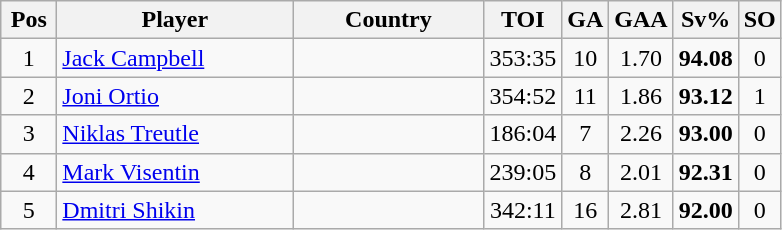<table class="wikitable sortable" style="text-align: center;">
<tr>
<th width=30>Pos</th>
<th width=150>Player</th>
<th width=120>Country</th>
<th width=20>TOI</th>
<th width=20>GA</th>
<th width=20>GAA</th>
<th width=20>Sv%</th>
<th width=20>SO</th>
</tr>
<tr>
<td>1</td>
<td align=left><a href='#'>Jack Campbell</a></td>
<td align=left></td>
<td>353:35</td>
<td>10</td>
<td>1.70</td>
<td><strong>94.08</strong></td>
<td>0</td>
</tr>
<tr>
<td>2</td>
<td align=left><a href='#'>Joni Ortio</a></td>
<td align=left></td>
<td>354:52</td>
<td>11</td>
<td>1.86</td>
<td><strong>93.12</strong></td>
<td>1</td>
</tr>
<tr>
<td>3</td>
<td align=left><a href='#'>Niklas Treutle</a></td>
<td align=left></td>
<td>186:04</td>
<td>7</td>
<td>2.26</td>
<td><strong>93.00</strong></td>
<td>0</td>
</tr>
<tr>
<td>4</td>
<td align=left><a href='#'>Mark Visentin</a></td>
<td align=left></td>
<td>239:05</td>
<td>8</td>
<td>2.01</td>
<td><strong>92.31</strong></td>
<td>0</td>
</tr>
<tr>
<td>5</td>
<td align=left><a href='#'>Dmitri Shikin</a></td>
<td align=left></td>
<td>342:11</td>
<td>16</td>
<td>2.81</td>
<td><strong>92.00</strong></td>
<td>0</td>
</tr>
</table>
